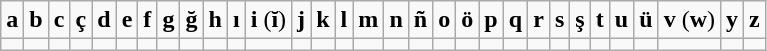<table class="wikitable">
<tr style="text-align: center;">
<td><strong>a</strong></td>
<td><strong>b</strong></td>
<td><strong>c</strong></td>
<td><strong>ç</strong></td>
<td><strong>d</strong></td>
<td><strong>e</strong></td>
<td><strong>f</strong></td>
<td><strong>g</strong></td>
<td><strong>ğ</strong></td>
<td><strong>h</strong></td>
<td><strong>ı</strong></td>
<td><strong>i</strong> (<strong>ĭ</strong>)</td>
<td><strong>j</strong></td>
<td><strong>k</strong></td>
<td><strong>l</strong></td>
<td><strong>m</strong></td>
<td><strong>n</strong></td>
<td><strong>ñ</strong></td>
<td><strong>o</strong></td>
<td><strong>ö</strong></td>
<td><strong>p</strong></td>
<td><strong>q</strong></td>
<td><strong>r</strong></td>
<td><strong>s</strong></td>
<td><strong>ş</strong></td>
<td><strong>t</strong></td>
<td><strong>u</strong></td>
<td><strong>ü</strong></td>
<td><strong>v</strong> (<strong>w</strong>)</td>
<td><strong>y</strong></td>
<td><strong>z</strong></td>
</tr>
<tr style="text-align: center;">
<td></td>
<td></td>
<td></td>
<td></td>
<td></td>
<td></td>
<td></td>
<td></td>
<td></td>
<td></td>
<td></td>
<td></td>
<td></td>
<td></td>
<td></td>
<td></td>
<td></td>
<td></td>
<td></td>
<td></td>
<td></td>
<td></td>
<td></td>
<td></td>
<td></td>
<td></td>
<td></td>
<td></td>
<td></td>
<td></td>
<td></td>
</tr>
</table>
